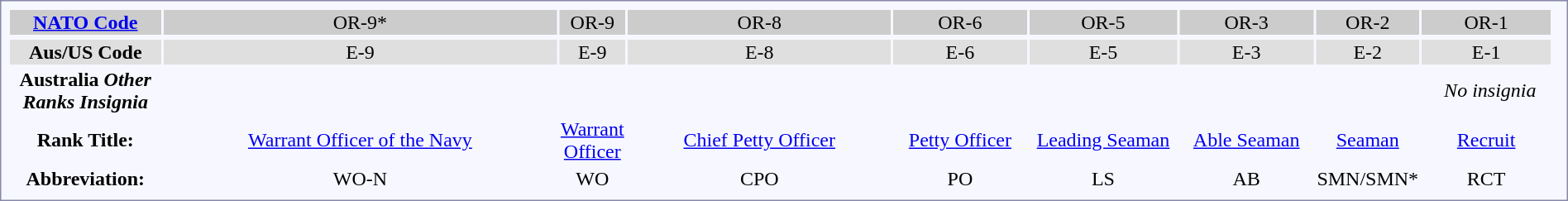<table style="border:1px solid #8888aa; background:#f7f8ff; text-align:center; padding:5px;">
<tr style="background:#CCCCCC">
<th width="10%"><a href='#'>NATO Code</a></th>
<td width="27%">OR-9*</td>
<td>OR-9</td>
<td colspan="1" width="18%">OR-8</td>
<td colspan="2">OR-6</td>
<td colspan="2" width="10%">OR-5</td>
<td width="9%">OR-3</td>
<td>OR-2</td>
<td>OR-1</td>
</tr>
<tr>
</tr>
<tr style="background:#DFDFDF">
<th width="10%">Aus/US Code</th>
<td width="27%">E-9</td>
<td>E-9</td>
<td colspan="1" width="18%">E-8</td>
<td colspan="2">E-6</td>
<td colspan="2" width="10%">E-5</td>
<td width="9%">E-3</td>
<td>E-2</td>
<td>E-1</td>
</tr>
<tr>
<th> Australia <em>Other Ranks Insignia</em></th>
<td></td>
<td></td>
<td></td>
<td colspan="2" width="9%"></td>
<td colspan="2"></td>
<td></td>
<td></td>
<td colspan="2" width="9%"><em>No insignia</em></td>
</tr>
<tr>
<th>Rank Title:</th>
<td><a href='#'>Warrant Officer of the Navy</a></td>
<td colspan="1"><a href='#'>Warrant Officer</a></td>
<td colspan="1"><a href='#'>Chief Petty Officer</a></td>
<td colspan="2"><a href='#'>Petty Officer</a></td>
<td colspan="2"><a href='#'>Leading Seaman</a></td>
<td><a href='#'>Able Seaman</a></td>
<td colspan="1"><a href='#'>Seaman</a></td>
<td><a href='#'>Recruit</a></td>
</tr>
<tr>
<th>Abbreviation:</th>
<td colspan="1">WO-N</td>
<td colspan="1">WO</td>
<td colspan="1">CPO</td>
<td colspan="2">PO</td>
<td colspan="2">LS</td>
<td>AB</td>
<td colspan="1">SMN/SMN*</td>
<td>RCT</td>
<td></td>
</tr>
</table>
